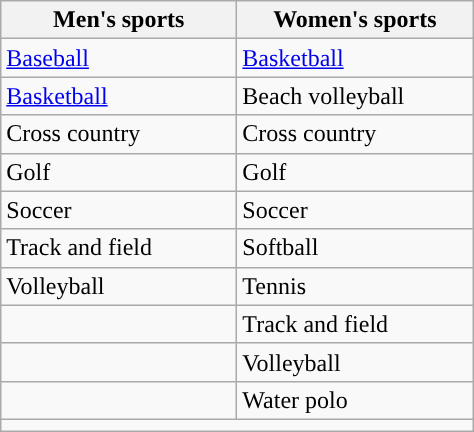<table class="wikitable">
<tr>
<th width=150px>Men's sports</th>
<th width=150px>Women's sports</th>
</tr>
<tr>
<td><a href='#'>Baseball</a></td>
<td><a href='#'>Basketball</a></td>
</tr>
<tr>
<td><a href='#'>Basketball</a></td>
<td>Beach volleyball</td>
</tr>
<tr>
<td>Cross country</td>
<td>Cross country</td>
</tr>
<tr>
<td>Golf</td>
<td>Golf</td>
</tr>
<tr>
<td>Soccer</td>
<td>Soccer</td>
</tr>
<tr>
<td>Track and field</td>
<td>Softball</td>
</tr>
<tr>
<td>Volleyball</td>
<td>Tennis</td>
</tr>
<tr>
<td></td>
<td>Track and field</td>
</tr>
<tr>
<td></td>
<td>Volleyball</td>
</tr>
<tr>
<td></td>
<td>Water polo</td>
</tr>
<tr>
<td colspan="2"></td>
</tr>
</table>
